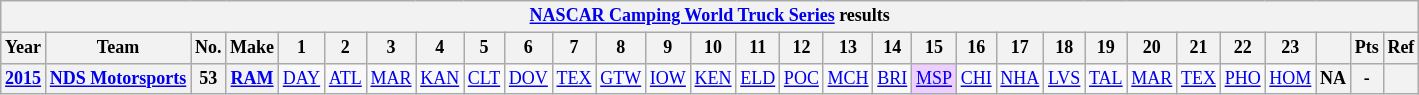<table class="wikitable" style="text-align:center; font-size:75%">
<tr>
<th colspan=45><a href='#'>NASCAR Camping World Truck Series</a> results</th>
</tr>
<tr>
<th>Year</th>
<th>Team</th>
<th>No.</th>
<th>Make</th>
<th>1</th>
<th>2</th>
<th>3</th>
<th>4</th>
<th>5</th>
<th>6</th>
<th>7</th>
<th>8</th>
<th>9</th>
<th>10</th>
<th>11</th>
<th>12</th>
<th>13</th>
<th>14</th>
<th>15</th>
<th>16</th>
<th>17</th>
<th>18</th>
<th>19</th>
<th>20</th>
<th>21</th>
<th>22</th>
<th>23</th>
<th></th>
<th>Pts</th>
<th>Ref</th>
</tr>
<tr>
<th><a href='#'>2015</a></th>
<th><a href='#'>NDS Motorsports</a></th>
<th>53</th>
<th><a href='#'>RAM</a></th>
<td><a href='#'>DAY</a></td>
<td><a href='#'>ATL</a></td>
<td><a href='#'>MAR</a></td>
<td><a href='#'>KAN</a></td>
<td><a href='#'>CLT</a></td>
<td><a href='#'>DOV</a></td>
<td><a href='#'>TEX</a></td>
<td><a href='#'>GTW</a></td>
<td><a href='#'>IOW</a></td>
<td><a href='#'>KEN</a></td>
<td><a href='#'>ELD</a></td>
<td><a href='#'>POC</a></td>
<td><a href='#'>MCH</a></td>
<td><a href='#'>BRI</a></td>
<td style="background:#EFCFFF;"><a href='#'>MSP</a><br></td>
<td><a href='#'>CHI</a></td>
<td><a href='#'>NHA</a></td>
<td><a href='#'>LVS</a></td>
<td><a href='#'>TAL</a></td>
<td><a href='#'>MAR</a></td>
<td><a href='#'>TEX</a></td>
<td><a href='#'>PHO</a></td>
<td><a href='#'>HOM</a></td>
<th>NA</th>
<th>-</th>
<th></th>
</tr>
</table>
